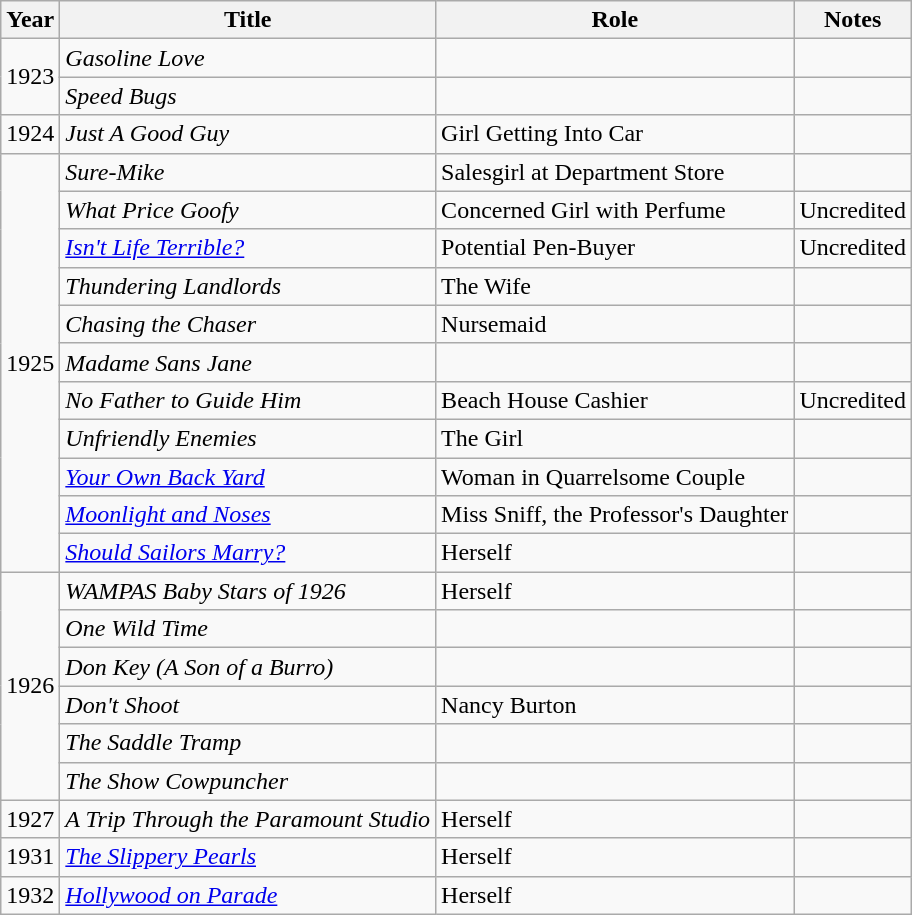<table class="wikitable sortable sticky-header">
<tr>
<th>Year</th>
<th>Title</th>
<th>Role</th>
<th>Notes</th>
</tr>
<tr>
<td rowspan=2>1923</td>
<td><em>Gasoline Love</em></td>
<td></td>
<td></td>
</tr>
<tr>
<td><em>Speed Bugs</em></td>
<td></td>
<td></td>
</tr>
<tr>
<td>1924</td>
<td><em>Just A Good Guy</em></td>
<td>Girl Getting Into Car</td>
<td></td>
</tr>
<tr>
<td rowspan=11>1925</td>
<td><em>Sure-Mike</em></td>
<td>Salesgirl at Department Store</td>
<td></td>
</tr>
<tr>
<td><em>What Price Goofy</em></td>
<td>Concerned Girl with Perfume</td>
<td>Uncredited</td>
</tr>
<tr>
<td><em><a href='#'>Isn't Life Terrible?</a></em></td>
<td>Potential Pen-Buyer</td>
<td>Uncredited</td>
</tr>
<tr>
<td><em>Thundering Landlords</em></td>
<td>The Wife</td>
<td></td>
</tr>
<tr>
<td><em>Chasing the Chaser</em></td>
<td>Nursemaid</td>
<td></td>
</tr>
<tr>
<td><em>Madame Sans Jane</em></td>
<td></td>
<td></td>
</tr>
<tr>
<td><em>No Father to Guide Him</em></td>
<td>Beach House Cashier</td>
<td>Uncredited</td>
</tr>
<tr>
<td><em>Unfriendly Enemies</em></td>
<td>The Girl</td>
<td></td>
</tr>
<tr>
<td><em><a href='#'>Your Own Back Yard</a></em></td>
<td>Woman in Quarrelsome Couple</td>
<td></td>
</tr>
<tr>
<td><em><a href='#'>Moonlight and Noses</a></em></td>
<td>Miss Sniff, the Professor's Daughter</td>
<td></td>
</tr>
<tr>
<td><em><a href='#'>Should Sailors Marry?</a></em></td>
<td>Herself</td>
<td></td>
</tr>
<tr>
<td rowspan=6>1926</td>
<td><em>WAMPAS Baby Stars of 1926</em></td>
<td>Herself</td>
<td></td>
</tr>
<tr>
<td><em>One Wild Time</em></td>
<td></td>
<td></td>
</tr>
<tr>
<td><em>Don Key (A Son of a Burro)</em></td>
<td></td>
<td></td>
</tr>
<tr>
<td><em>Don't Shoot</em></td>
<td>Nancy Burton</td>
<td></td>
</tr>
<tr>
<td data-sort-value="Saddle Tramp, The"><em>The Saddle Tramp</em></td>
<td></td>
<td></td>
</tr>
<tr>
<td data-sort-value="Show Cowpuncher, The"><em>The Show Cowpuncher</em></td>
<td></td>
<td></td>
</tr>
<tr>
<td>1927</td>
<td data-sort-value="Trip Through the Paramount Studio, A"><em>A Trip Through the Paramount Studio</em></td>
<td>Herself</td>
<td></td>
</tr>
<tr>
<td>1931</td>
<td data-sort-value="Slippery Pearls, The"><em><a href='#'>The Slippery Pearls</a></em></td>
<td>Herself</td>
<td></td>
</tr>
<tr>
<td>1932</td>
<td><em><a href='#'>Hollywood on Parade</a></em></td>
<td>Herself</td>
<td></td>
</tr>
</table>
